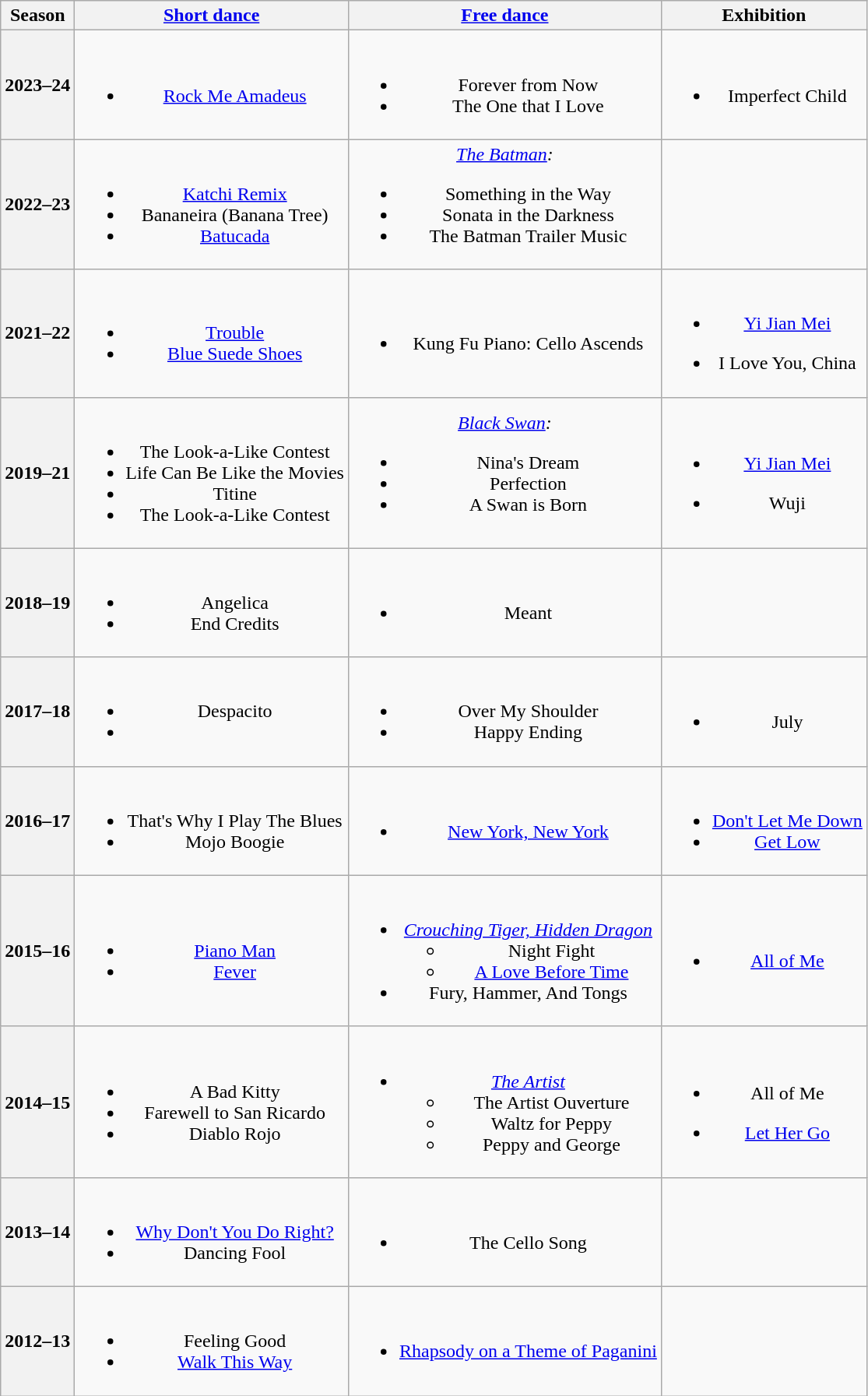<table class=wikitable style=text-align:center>
<tr>
<th>Season</th>
<th><a href='#'>Short dance</a></th>
<th><a href='#'>Free dance</a></th>
<th>Exhibition</th>
</tr>
<tr>
<th>2023–24 <br> </th>
<td><br><ul><li><a href='#'>Rock Me Amadeus</a> <br> </li></ul></td>
<td><br><ul><li>Forever from Now</li><li>The One that I Love <br></li></ul></td>
<td><br><ul><li>Imperfect Child <br> </li></ul></td>
</tr>
<tr>
<th>2022–23 <br> </th>
<td><br><ul><li> <a href='#'>Katchi Remix</a> <br></li><li> Bananeira (Banana Tree) <br></li><li> <a href='#'>Batucada</a> <br></li></ul></td>
<td><em><a href='#'>The Batman</a>:</em><br><ul><li>Something in the Way <br></li><li>Sonata in the Darkness <br></li><li>The Batman Trailer Music <br></li></ul></td>
<td></td>
</tr>
<tr>
<th>2021–22 <br> </th>
<td><br><ul><li> <a href='#'>Trouble</a></li><li> <a href='#'>Blue Suede Shoes</a> <br></li></ul></td>
<td><br><ul><li>Kung Fu Piano: Cello Ascends <br></li></ul></td>
<td><br><ul><li><a href='#'>Yi Jian Mei</a> <br></li></ul><ul><li>I Love You, China <br></li></ul></td>
</tr>
<tr>
<th>2019–21 <br> </th>
<td><br><ul><li> The Look-a-Like Contest<br></li><li> Life Can Be Like the Movies<br></li><li> Titine<br></li><li> The Look-a-Like Contest<br></li></ul></td>
<td><em><a href='#'>Black Swan</a>:</em><br><ul><li>Nina's Dream</li><li>Perfection</li><li>A Swan is Born<br></li></ul></td>
<td><br><ul><li><a href='#'>Yi Jian Mei</a> <br></li></ul><ul><li>Wuji<br></li></ul></td>
</tr>
<tr>
<th>2018–19 <br></th>
<td><br><ul><li> Angelica <br></li><li> End Credits <br></li></ul></td>
<td><br><ul><li>Meant <br></li></ul></td>
<td></td>
</tr>
<tr>
<th>2017–18 <br> </th>
<td><br><ul><li> Despacito</li><li></li></ul></td>
<td><br><ul><li>Over My Shoulder</li><li>Happy Ending<br></li></ul></td>
<td><br><ul><li>July <br> </li></ul></td>
</tr>
<tr>
<th>2016–17 <br> </th>
<td><br><ul><li> That's Why I Play The Blues <br></li><li> Mojo Boogie <br></li></ul></td>
<td><br><ul><li><a href='#'>New York, New York</a> <br></li></ul></td>
<td><br><ul><li><a href='#'>Don't Let Me Down</a> <br></li><li><a href='#'>Get Low</a> <br></li></ul></td>
</tr>
<tr>
<th>2015–16 <br> </th>
<td><br><ul><li> <a href='#'>Piano Man</a> <br></li><li> <a href='#'>Fever</a> <br></li></ul></td>
<td><br><ul><li><em><a href='#'>Crouching Tiger, Hidden Dragon</a></em><ul><li>Night Fight <br> </li><li><a href='#'>A Love Before Time</a> <br> </li></ul></li><li>Fury, Hammer, And Tongs <br> </li></ul></td>
<td><br><ul><li><a href='#'>All of Me</a> <br></li></ul></td>
</tr>
<tr>
<th>2014–15 <br> </th>
<td><br><ul><li> A Bad Kitty <br></li><li> Farewell to San Ricardo <br></li><li> Diablo Rojo <br></li></ul></td>
<td><br><ul><li><em><a href='#'>The Artist</a></em> <br><ul><li>The Artist Ouverture</li><li>Waltz for Peppy</li><li>Peppy and George</li></ul></li></ul></td>
<td><br><ul><li>All of Me <br></li></ul><ul><li><a href='#'>Let Her Go</a> <br></li></ul></td>
</tr>
<tr>
<th>2013–14 <br> </th>
<td><br><ul><li> <a href='#'>Why Don't You Do Right?</a></li><li> Dancing Fool</li></ul></td>
<td><br><ul><li>The Cello Song</li></ul></td>
<td></td>
</tr>
<tr>
<th>2012–13 <br> </th>
<td><br><ul><li> Feeling Good</li><li> <a href='#'>Walk This Way</a></li></ul></td>
<td><br><ul><li><a href='#'>Rhapsody on a Theme of Paganini</a> <br></li></ul></td>
<td></td>
</tr>
</table>
